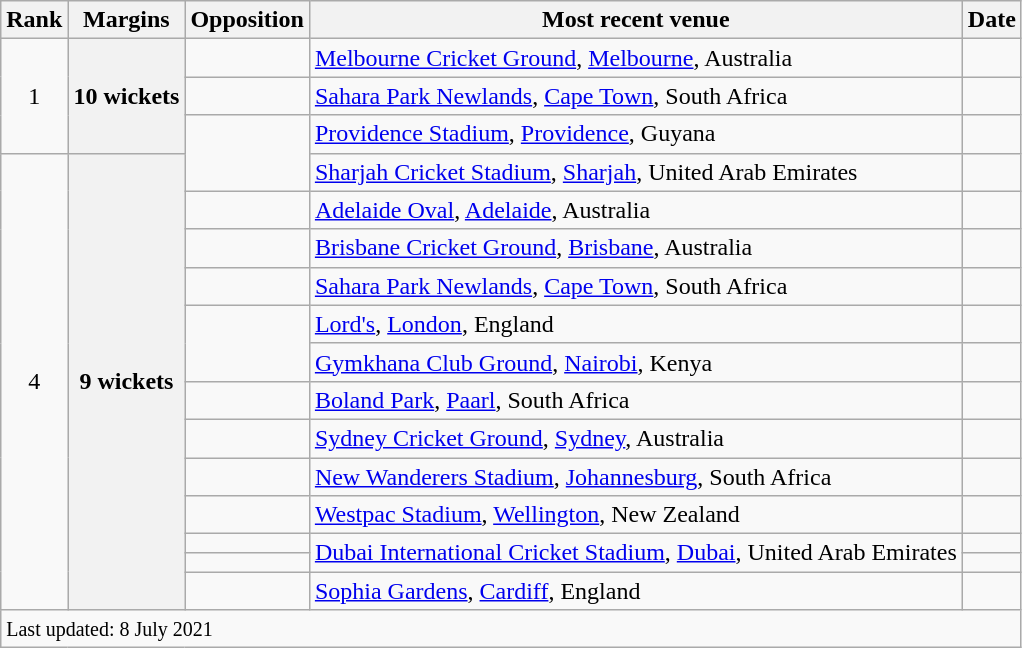<table class="wikitable plainrowheaders sortable">
<tr>
<th scope=col>Rank</th>
<th scope=col>Margins</th>
<th scope=col>Opposition</th>
<th scope=col>Most recent venue</th>
<th scope=col>Date</th>
</tr>
<tr>
<td align=center rowspan=3>1</td>
<th scope=row style=text-align:center rowspan=3>10 wickets</th>
<td></td>
<td><a href='#'>Melbourne Cricket Ground</a>, <a href='#'>Melbourne</a>, Australia</td>
<td> </td>
</tr>
<tr>
<td></td>
<td><a href='#'>Sahara Park Newlands</a>, <a href='#'>Cape Town</a>, South Africa</td>
<td></td>
</tr>
<tr>
<td rowspan=2></td>
<td><a href='#'>Providence Stadium</a>, <a href='#'>Providence</a>, Guyana</td>
<td></td>
</tr>
<tr>
<td align=center rowspan=13>4</td>
<th scope=row style=text-align:center rowspan=13>9 wickets</th>
<td><a href='#'>Sharjah Cricket Stadium</a>, <a href='#'>Sharjah</a>, United Arab Emirates</td>
<td></td>
</tr>
<tr>
<td></td>
<td><a href='#'>Adelaide Oval</a>, <a href='#'>Adelaide</a>, Australia</td>
<td></td>
</tr>
<tr>
<td></td>
<td><a href='#'>Brisbane Cricket Ground</a>, <a href='#'>Brisbane</a>, Australia</td>
<td></td>
</tr>
<tr>
<td></td>
<td><a href='#'>Sahara Park Newlands</a>, <a href='#'>Cape Town</a>, South Africa</td>
<td></td>
</tr>
<tr>
<td rowspan=2></td>
<td><a href='#'>Lord's</a>, <a href='#'>London</a>, England</td>
<td></td>
</tr>
<tr>
<td><a href='#'>Gymkhana Club Ground</a>, <a href='#'>Nairobi</a>, Kenya</td>
<td></td>
</tr>
<tr>
<td></td>
<td><a href='#'>Boland Park</a>, <a href='#'>Paarl</a>, South Africa</td>
<td></td>
</tr>
<tr>
<td></td>
<td><a href='#'>Sydney Cricket Ground</a>, <a href='#'>Sydney</a>, Australia</td>
<td></td>
</tr>
<tr>
<td></td>
<td><a href='#'>New Wanderers Stadium</a>, <a href='#'>Johannesburg</a>, South Africa</td>
<td></td>
</tr>
<tr>
<td></td>
<td><a href='#'>Westpac Stadium</a>, <a href='#'>Wellington</a>, New Zealand</td>
<td></td>
</tr>
<tr>
<td></td>
<td rowspan=2><a href='#'>Dubai International Cricket Stadium</a>, <a href='#'>Dubai</a>, United Arab Emirates</td>
<td></td>
</tr>
<tr>
<td></td>
<td></td>
</tr>
<tr>
<td></td>
<td><a href='#'>Sophia Gardens</a>, <a href='#'>Cardiff</a>, England</td>
<td></td>
</tr>
<tr class=sortbottom>
<td colspan=5><small>Last updated: 8 July 2021</small></td>
</tr>
</table>
